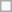<table class=wikitable>
<tr>
<td> </td>
</tr>
</table>
